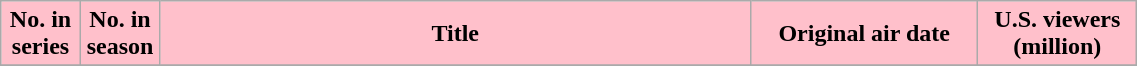<table class="wikitable plainrowheaders" style="width:60%;">
<tr>
<th scope="col"  style="background:pink; color:#000; width:7%;">No. in<br>series</th>
<th scope="col"  style="background:pink; color:#000; width:7%;">No. in<br>season</th>
<th scope="col" style="background:pink; color:#000;">Title</th>
<th scope="col"  style="background:pink; color:#000; width:20%;">Original air date</th>
<th scope="col"  style="background:pink; color:#000; width:14%;">U.S. viewers<br>(million)</th>
</tr>
<tr>
</tr>
</table>
